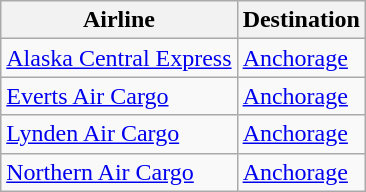<table class="wikitable">
<tr>
<th>Airline</th>
<th>Destination</th>
</tr>
<tr>
<td><a href='#'>Alaska Central Express</a></td>
<td><a href='#'>Anchorage</a></td>
</tr>
<tr>
<td><a href='#'>Everts Air Cargo</a></td>
<td><a href='#'>Anchorage</a></td>
</tr>
<tr>
<td><a href='#'>Lynden Air Cargo</a></td>
<td><a href='#'>Anchorage</a></td>
</tr>
<tr>
<td><a href='#'>Northern Air Cargo</a></td>
<td><a href='#'>Anchorage</a></td>
</tr>
</table>
